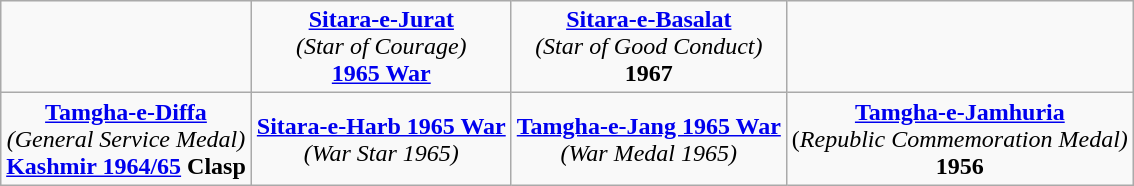<table class="wikitable" style="margin:1em auto; text-align:center;">
<tr>
<td></td>
<td><strong><a href='#'>Sitara-e-Jurat</a></strong><br><em>(Star of Courage)</em><br><strong><a href='#'>1965 War</a></strong></td>
<td><strong><a href='#'>Sitara-e-Basalat</a></strong><br><em>(Star of Good Conduct)</em><br><strong>1967</strong></td>
<td></td>
</tr>
<tr>
<td><strong><a href='#'>Tamgha-e-Diffa</a></strong><br><em>(General Service Medal)</em><br><strong><a href='#'>Kashmir 1964/65</a> Clasp</strong></td>
<td><strong><a href='#'>Sitara-e-Harb 1965 War</a></strong><br><em>(War Star 1965)</em></td>
<td><strong><a href='#'>Tamgha-e-Jang 1965 War</a></strong><br><em>(War Medal 1965)</em></td>
<td><strong><a href='#'>Tamgha-e-Jamhuria</a></strong><br>(<em>Republic Commemoration Medal)</em><br><strong>1956</strong></td>
</tr>
</table>
